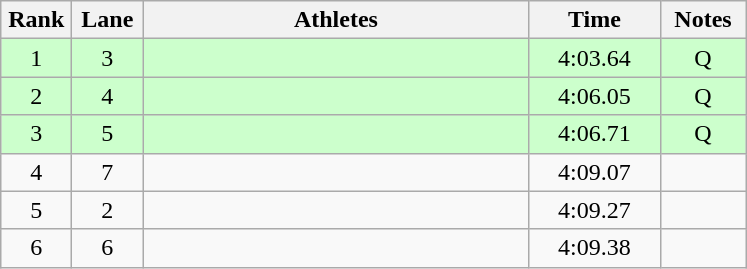<table class="wikitable sortable" style="text-align:center;">
<tr>
<th width=40>Rank</th>
<th width=40>Lane</th>
<th width=250>Athletes</th>
<th width=80>Time</th>
<th width=50>Notes</th>
</tr>
<tr bgcolor=ccffcc>
<td>1</td>
<td>3</td>
<td align=left></td>
<td>4:03.64</td>
<td>Q</td>
</tr>
<tr bgcolor=ccffcc>
<td>2</td>
<td>4</td>
<td align=left></td>
<td>4:06.05</td>
<td>Q</td>
</tr>
<tr bgcolor=ccffcc>
<td>3</td>
<td>5</td>
<td align=left></td>
<td>4:06.71</td>
<td>Q</td>
</tr>
<tr>
<td>4</td>
<td>7</td>
<td align=left></td>
<td>4:09.07</td>
<td></td>
</tr>
<tr>
<td>5</td>
<td>2</td>
<td align=left></td>
<td>4:09.27</td>
<td></td>
</tr>
<tr>
<td>6</td>
<td>6</td>
<td align=left></td>
<td>4:09.38</td>
<td></td>
</tr>
</table>
